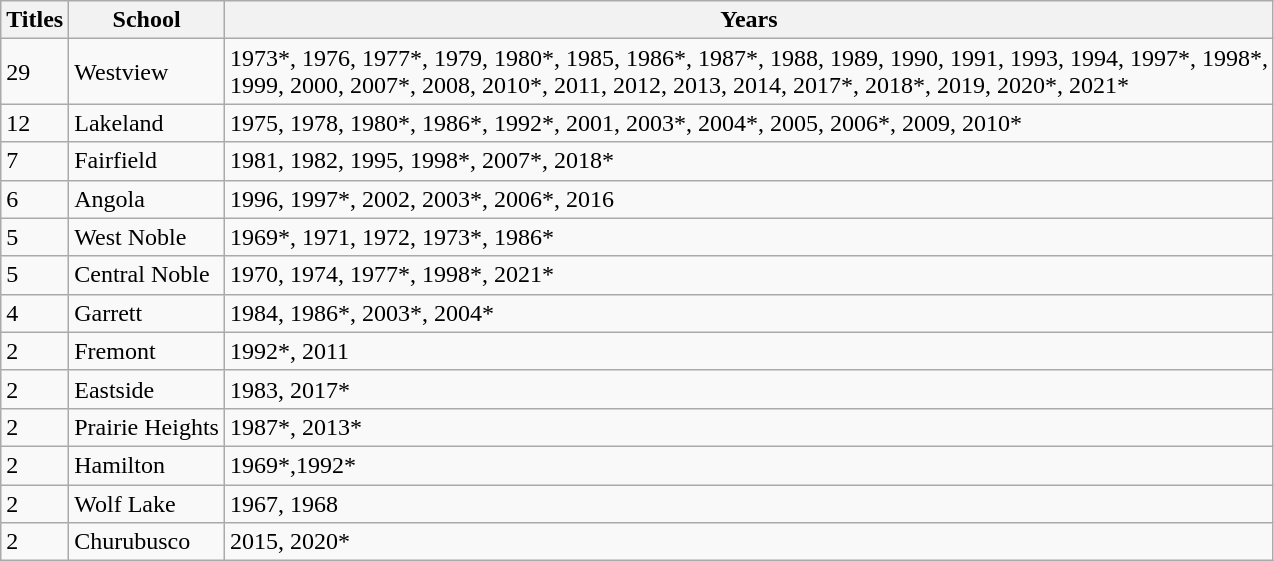<table class="wikitable">
<tr>
<th>Titles</th>
<th>School</th>
<th>Years</th>
</tr>
<tr>
<td>29</td>
<td>Westview</td>
<td>1973*, 1976, 1977*, 1979, 1980*, 1985, 1986*, 1987*, 1988, 1989, 1990, 1991, 1993, 1994, 1997*, 1998*,<br>1999, 2000, 2007*, 2008, 2010*, 2011, 2012, 2013, 2014, 2017*, 2018*, 2019, 2020*, 2021*</td>
</tr>
<tr>
<td>12</td>
<td>Lakeland</td>
<td>1975, 1978, 1980*, 1986*, 1992*, 2001, 2003*, 2004*, 2005, 2006*, 2009, 2010*</td>
</tr>
<tr>
<td>7</td>
<td>Fairfield</td>
<td>1981, 1982, 1995, 1998*, 2007*, 2018*</td>
</tr>
<tr>
<td>6</td>
<td>Angola</td>
<td>1996, 1997*, 2002, 2003*, 2006*, 2016</td>
</tr>
<tr>
<td>5</td>
<td>West Noble</td>
<td>1969*, 1971, 1972, 1973*, 1986*</td>
</tr>
<tr>
<td>5</td>
<td>Central Noble</td>
<td>1970, 1974, 1977*, 1998*, 2021*</td>
</tr>
<tr>
<td>4</td>
<td>Garrett</td>
<td>1984, 1986*, 2003*, 2004*</td>
</tr>
<tr>
<td>2</td>
<td>Fremont</td>
<td>1992*, 2011</td>
</tr>
<tr>
<td>2</td>
<td>Eastside</td>
<td>1983, 2017*</td>
</tr>
<tr>
<td>2</td>
<td>Prairie Heights</td>
<td>1987*, 2013*</td>
</tr>
<tr>
<td>2</td>
<td>Hamilton</td>
<td>1969*,1992*</td>
</tr>
<tr>
<td>2</td>
<td>Wolf Lake</td>
<td>1967, 1968</td>
</tr>
<tr>
<td>2</td>
<td>Churubusco</td>
<td>2015, 2020*</td>
</tr>
</table>
